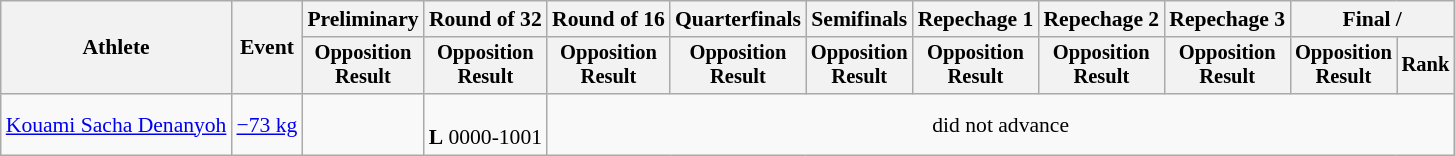<table class="wikitable" style="font-size:90%">
<tr>
<th rowspan="2">Athlete</th>
<th rowspan="2">Event</th>
<th>Preliminary</th>
<th>Round of 32</th>
<th>Round of 16</th>
<th>Quarterfinals</th>
<th>Semifinals</th>
<th>Repechage 1</th>
<th>Repechage 2</th>
<th>Repechage 3</th>
<th colspan=2>Final / </th>
</tr>
<tr style="font-size:95%">
<th>Opposition<br>Result</th>
<th>Opposition<br>Result</th>
<th>Opposition<br>Result</th>
<th>Opposition<br>Result</th>
<th>Opposition<br>Result</th>
<th>Opposition<br>Result</th>
<th>Opposition<br>Result</th>
<th>Opposition<br>Result</th>
<th>Opposition<br>Result</th>
<th>Rank</th>
</tr>
<tr align=center>
<td align=left><a href='#'>Kouami Sacha Denanyoh</a></td>
<td align=left><a href='#'>−73 kg</a></td>
<td></td>
<td><br><strong>L</strong> 0000-1001</td>
<td colspan=8>did not advance</td>
</tr>
</table>
